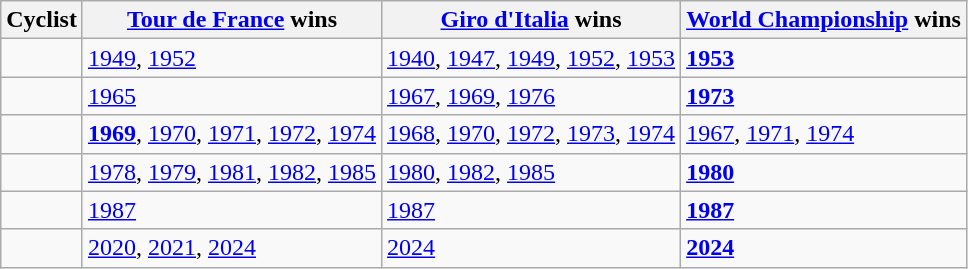<table class="wikitable">
<tr>
<th>Cyclist</th>
<th><a href='#'>Tour de France</a> wins</th>
<th><a href='#'>Giro d'Italia</a> wins</th>
<th><a href='#'>World Championship</a> wins</th>
</tr>
<tr>
<td></td>
<td><a href='#'>1949</a>, <a href='#'>1952</a></td>
<td><a href='#'>1940</a>, <a href='#'>1947</a>, <a href='#'>1949</a>, <a href='#'>1952</a>, <a href='#'>1953</a></td>
<td><strong><a href='#'>1953</a></strong></td>
</tr>
<tr>
<td></td>
<td><a href='#'>1965</a></td>
<td><a href='#'>1967</a>, <a href='#'>1969</a>, <a href='#'>1976</a></td>
<td><strong><a href='#'>1973</a></strong></td>
</tr>
<tr>
<td></td>
<td><strong><a href='#'>1969</a></strong>, <a href='#'>1970</a>, <a href='#'>1971</a>, <a href='#'>1972</a>, <a href='#'>1974</a></td>
<td><a href='#'>1968</a>, <a href='#'>1970</a>, <a href='#'>1972</a>, <a href='#'>1973</a>, <a href='#'>1974</a></td>
<td><a href='#'>1967</a>, <a href='#'>1971</a>, <a href='#'>1974</a></td>
</tr>
<tr>
<td></td>
<td><a href='#'>1978</a>, <a href='#'>1979</a>, <a href='#'>1981</a>, <a href='#'>1982</a>, <a href='#'>1985</a></td>
<td><a href='#'>1980</a>, <a href='#'>1982</a>, <a href='#'>1985</a></td>
<td><strong><a href='#'>1980</a></strong></td>
</tr>
<tr>
<td></td>
<td><a href='#'>1987</a></td>
<td><a href='#'>1987</a></td>
<td><strong><a href='#'>1987</a></strong></td>
</tr>
<tr>
<td></td>
<td><a href='#'>2020</a>, <a href='#'>2021</a>, <a href='#'>2024</a></td>
<td><a href='#'>2024</a></td>
<td><strong><a href='#'>2024</a></strong></td>
</tr>
</table>
